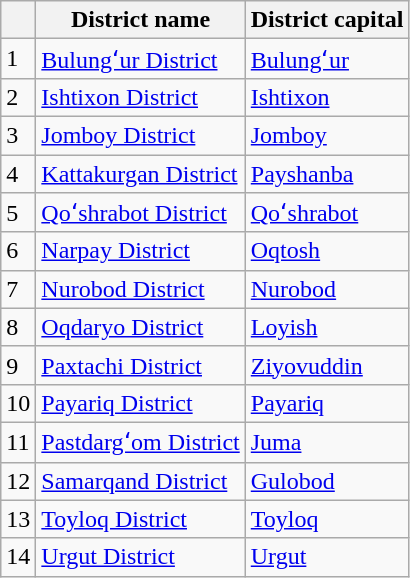<table class="wikitable sortable">
<tr>
<th></th>
<th>District name</th>
<th>District capital</th>
</tr>
<tr>
<td>1</td>
<td><a href='#'>Bulungʻur District</a></td>
<td><a href='#'>Bulungʻur</a></td>
</tr>
<tr>
<td>2</td>
<td><a href='#'>Ishtixon District</a></td>
<td><a href='#'>Ishtixon</a></td>
</tr>
<tr>
<td>3</td>
<td><a href='#'>Jomboy District</a></td>
<td><a href='#'>Jomboy</a></td>
</tr>
<tr>
<td>4</td>
<td><a href='#'>Kattakurgan District</a></td>
<td><a href='#'>Payshanba</a></td>
</tr>
<tr>
<td>5</td>
<td><a href='#'>Qoʻshrabot District</a></td>
<td><a href='#'>Qoʻshrabot</a></td>
</tr>
<tr>
<td>6</td>
<td><a href='#'>Narpay District</a></td>
<td><a href='#'>Oqtosh</a></td>
</tr>
<tr>
<td>7</td>
<td><a href='#'>Nurobod District</a></td>
<td><a href='#'>Nurobod</a></td>
</tr>
<tr>
<td>8</td>
<td><a href='#'>Oqdaryo District</a></td>
<td><a href='#'>Loyish</a></td>
</tr>
<tr>
<td>9</td>
<td><a href='#'>Paxtachi District</a></td>
<td><a href='#'>Ziyovuddin</a></td>
</tr>
<tr>
<td>10</td>
<td><a href='#'>Payariq District</a></td>
<td><a href='#'>Payariq</a></td>
</tr>
<tr>
<td>11</td>
<td><a href='#'>Pastdargʻom District</a></td>
<td><a href='#'>Juma</a></td>
</tr>
<tr>
<td>12</td>
<td><a href='#'>Samarqand District</a></td>
<td><a href='#'>Gulobod</a></td>
</tr>
<tr>
<td>13</td>
<td><a href='#'>Toyloq District</a></td>
<td><a href='#'>Toyloq</a></td>
</tr>
<tr>
<td>14</td>
<td><a href='#'>Urgut District</a></td>
<td><a href='#'>Urgut</a></td>
</tr>
</table>
